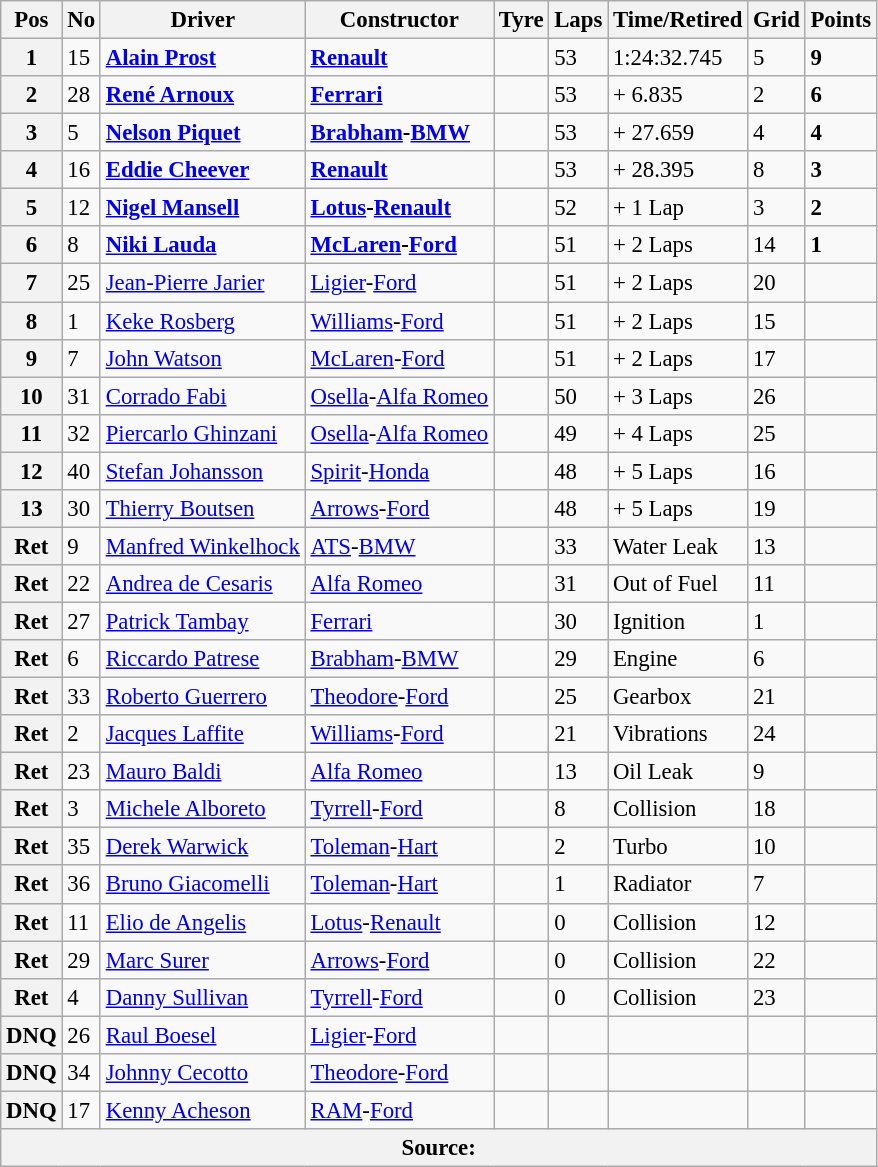<table class="wikitable" style="font-size:95%;">
<tr>
<th>Pos</th>
<th>No</th>
<th>Driver</th>
<th>Constructor</th>
<th>Tyre</th>
<th>Laps</th>
<th>Time/Retired</th>
<th>Grid</th>
<th>Points</th>
</tr>
<tr>
<th>1</th>
<td>15</td>
<td> <strong><a href='#'>Alain Prost</a></strong></td>
<td><strong><a href='#'>Renault</a></strong></td>
<td></td>
<td>53</td>
<td>1:24:32.745</td>
<td>5</td>
<td><strong>9</strong></td>
</tr>
<tr>
<th>2</th>
<td>28</td>
<td> <strong><a href='#'>René Arnoux</a></strong></td>
<td><strong><a href='#'>Ferrari</a></strong></td>
<td></td>
<td>53</td>
<td>+ 6.835</td>
<td>2</td>
<td><strong>6</strong></td>
</tr>
<tr>
<th>3</th>
<td>5</td>
<td> <strong><a href='#'>Nelson Piquet</a></strong></td>
<td><strong><a href='#'>Brabham</a>-<a href='#'>BMW</a></strong></td>
<td></td>
<td>53</td>
<td>+ 27.659</td>
<td>4</td>
<td><strong>4</strong></td>
</tr>
<tr>
<th>4</th>
<td>16</td>
<td> <strong><a href='#'>Eddie Cheever</a></strong></td>
<td><strong><a href='#'>Renault</a></strong></td>
<td></td>
<td>53</td>
<td>+ 28.395</td>
<td>8</td>
<td><strong>3</strong></td>
</tr>
<tr>
<th>5</th>
<td>12</td>
<td> <strong><a href='#'>Nigel Mansell</a></strong></td>
<td><strong><a href='#'>Lotus</a>-<a href='#'>Renault</a></strong></td>
<td></td>
<td>52</td>
<td>+ 1 Lap</td>
<td>3</td>
<td><strong>2</strong></td>
</tr>
<tr>
<th>6</th>
<td>8</td>
<td> <strong><a href='#'>Niki Lauda</a></strong></td>
<td><strong><a href='#'>McLaren</a>-<a href='#'>Ford</a></strong></td>
<td></td>
<td>51</td>
<td>+ 2 Laps</td>
<td>14</td>
<td><strong>1</strong></td>
</tr>
<tr>
<th>7</th>
<td>25</td>
<td> <a href='#'>Jean-Pierre Jarier</a></td>
<td><a href='#'>Ligier</a>-<a href='#'>Ford</a></td>
<td></td>
<td>51</td>
<td>+ 2 Laps</td>
<td>20</td>
<td> </td>
</tr>
<tr>
<th>8</th>
<td>1</td>
<td> <a href='#'>Keke Rosberg</a></td>
<td><a href='#'>Williams</a>-<a href='#'>Ford</a></td>
<td></td>
<td>51</td>
<td>+ 2 Laps</td>
<td>15</td>
<td> </td>
</tr>
<tr>
<th>9</th>
<td>7</td>
<td> <a href='#'>John Watson</a></td>
<td><a href='#'>McLaren</a>-<a href='#'>Ford</a></td>
<td></td>
<td>51</td>
<td>+ 2 Laps</td>
<td>17</td>
<td> </td>
</tr>
<tr>
<th>10</th>
<td>31</td>
<td> <a href='#'>Corrado Fabi</a></td>
<td><a href='#'>Osella</a>-<a href='#'>Alfa Romeo</a></td>
<td></td>
<td>50</td>
<td>+ 3 Laps</td>
<td>26</td>
<td> </td>
</tr>
<tr>
<th>11</th>
<td>32</td>
<td> <a href='#'>Piercarlo Ghinzani</a></td>
<td><a href='#'>Osella</a>-<a href='#'>Alfa Romeo</a></td>
<td></td>
<td>49</td>
<td>+ 4 Laps</td>
<td>25</td>
<td> </td>
</tr>
<tr>
<th>12</th>
<td>40</td>
<td> <a href='#'>Stefan Johansson</a></td>
<td><a href='#'>Spirit</a>-<a href='#'>Honda</a></td>
<td></td>
<td>48</td>
<td>+ 5 Laps</td>
<td>16</td>
<td> </td>
</tr>
<tr>
<th>13</th>
<td>30</td>
<td> <a href='#'>Thierry Boutsen</a></td>
<td><a href='#'>Arrows</a>-<a href='#'>Ford</a></td>
<td></td>
<td>48</td>
<td>+ 5 Laps</td>
<td>19</td>
<td> </td>
</tr>
<tr>
<th>Ret</th>
<td>9</td>
<td> <a href='#'>Manfred Winkelhock</a></td>
<td><a href='#'>ATS</a>-<a href='#'>BMW</a></td>
<td></td>
<td>33</td>
<td>Water Leak</td>
<td>13</td>
<td> </td>
</tr>
<tr>
<th>Ret</th>
<td>22</td>
<td> <a href='#'>Andrea de Cesaris</a></td>
<td><a href='#'>Alfa Romeo</a></td>
<td></td>
<td>31</td>
<td>Out of Fuel</td>
<td>11</td>
<td> </td>
</tr>
<tr>
<th>Ret</th>
<td>27</td>
<td> <a href='#'>Patrick Tambay</a></td>
<td><a href='#'>Ferrari</a></td>
<td></td>
<td>30</td>
<td>Ignition</td>
<td>1</td>
<td> </td>
</tr>
<tr>
<th>Ret</th>
<td>6</td>
<td> <a href='#'>Riccardo Patrese</a></td>
<td><a href='#'>Brabham</a>-<a href='#'>BMW</a></td>
<td></td>
<td>29</td>
<td>Engine</td>
<td>6</td>
<td> </td>
</tr>
<tr>
<th>Ret</th>
<td>33</td>
<td> <a href='#'>Roberto Guerrero</a></td>
<td><a href='#'>Theodore</a>-<a href='#'>Ford</a></td>
<td></td>
<td>25</td>
<td>Gearbox</td>
<td>21</td>
<td> </td>
</tr>
<tr>
<th>Ret</th>
<td>2</td>
<td> <a href='#'>Jacques Laffite</a></td>
<td><a href='#'>Williams</a>-<a href='#'>Ford</a></td>
<td></td>
<td>21</td>
<td>Vibrations</td>
<td>24</td>
<td> </td>
</tr>
<tr>
<th>Ret</th>
<td>23</td>
<td> <a href='#'>Mauro Baldi</a></td>
<td><a href='#'>Alfa Romeo</a></td>
<td></td>
<td>13</td>
<td>Oil Leak</td>
<td>9</td>
<td> </td>
</tr>
<tr>
<th>Ret</th>
<td>3</td>
<td> <a href='#'>Michele Alboreto</a></td>
<td><a href='#'>Tyrrell</a>-<a href='#'>Ford</a></td>
<td></td>
<td>8</td>
<td>Collision</td>
<td>18</td>
<td> </td>
</tr>
<tr>
<th>Ret</th>
<td>35</td>
<td> <a href='#'>Derek Warwick</a></td>
<td><a href='#'>Toleman</a>-<a href='#'>Hart</a></td>
<td></td>
<td>2</td>
<td>Turbo</td>
<td>10</td>
<td> </td>
</tr>
<tr>
<th>Ret</th>
<td>36</td>
<td> <a href='#'>Bruno Giacomelli</a></td>
<td><a href='#'>Toleman</a>-<a href='#'>Hart</a></td>
<td></td>
<td>1</td>
<td>Radiator</td>
<td>7</td>
<td> </td>
</tr>
<tr>
<th>Ret</th>
<td>11</td>
<td> <a href='#'>Elio de Angelis</a></td>
<td><a href='#'>Lotus</a>-<a href='#'>Renault</a></td>
<td></td>
<td>0</td>
<td>Collision</td>
<td>12</td>
<td> </td>
</tr>
<tr>
<th>Ret</th>
<td>29</td>
<td> <a href='#'>Marc Surer</a></td>
<td><a href='#'>Arrows</a>-<a href='#'>Ford</a></td>
<td></td>
<td>0</td>
<td>Collision</td>
<td>22</td>
<td> </td>
</tr>
<tr>
<th>Ret</th>
<td>4</td>
<td> <a href='#'>Danny Sullivan</a></td>
<td><a href='#'>Tyrrell</a>-<a href='#'>Ford</a></td>
<td></td>
<td>0</td>
<td>Collision</td>
<td>23</td>
<td> </td>
</tr>
<tr>
<th>DNQ</th>
<td>26</td>
<td> <a href='#'>Raul Boesel</a></td>
<td><a href='#'>Ligier</a>-<a href='#'>Ford</a></td>
<td></td>
<td> </td>
<td> </td>
<td> </td>
<td> </td>
</tr>
<tr>
<th>DNQ</th>
<td>34</td>
<td> <a href='#'>Johnny Cecotto</a></td>
<td><a href='#'>Theodore</a>-<a href='#'>Ford</a></td>
<td></td>
<td> </td>
<td> </td>
<td> </td>
<td> </td>
</tr>
<tr>
<th>DNQ</th>
<td>17</td>
<td> <a href='#'>Kenny Acheson</a></td>
<td><a href='#'>RAM</a>-<a href='#'>Ford</a></td>
<td></td>
<td> </td>
<td> </td>
<td> </td>
<td> </td>
</tr>
<tr>
<th colspan="9" style="text-align: center">Source: </th>
</tr>
</table>
